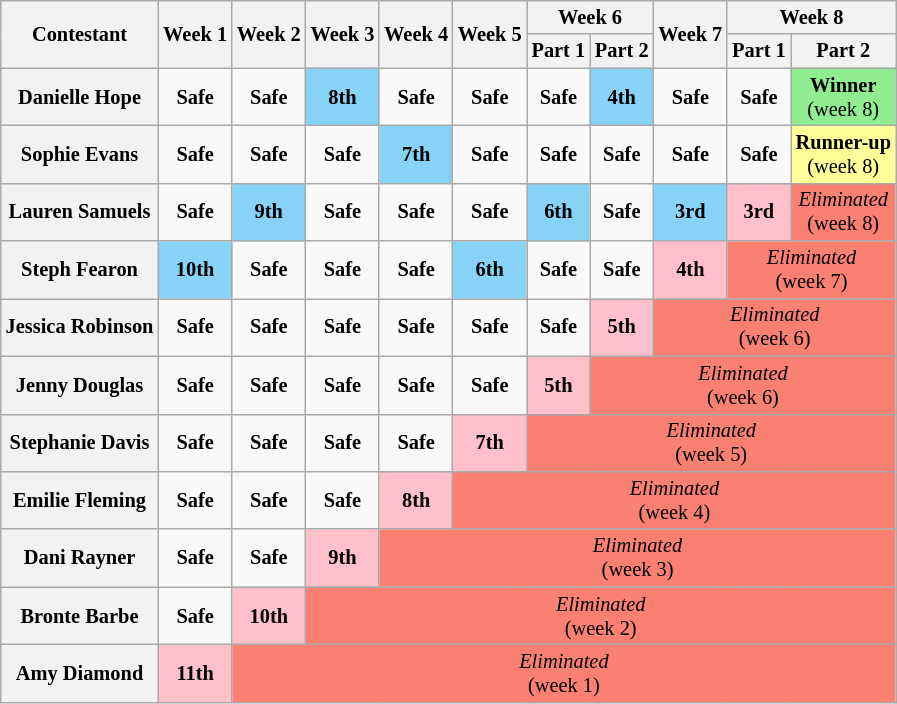<table class="wikitable" style="text-align:center; font-size:85%">
<tr>
<th rowspan="2">Contestant</th>
<th rowspan="2">Week 1</th>
<th rowspan="2">Week 2</th>
<th rowspan="2">Week 3</th>
<th rowspan="2">Week 4</th>
<th rowspan="2">Week 5</th>
<th colspan="2">Week 6</th>
<th rowspan="2">Week 7</th>
<th colspan="2">Week 8</th>
</tr>
<tr>
<th>Part 1</th>
<th>Part 2</th>
<th>Part 1</th>
<th>Part 2</th>
</tr>
<tr>
<th>Danielle Hope</th>
<td><strong>Safe</strong></td>
<td><strong>Safe</strong></td>
<td style = "background:#87D3F8"><strong>8th</strong></td>
<td><strong>Safe</strong></td>
<td><strong>Safe</strong></td>
<td><strong>Safe</strong></td>
<td style = "background:#87D3F8"><strong>4th</strong></td>
<td><strong>Safe</strong></td>
<td><strong>Safe</strong></td>
<td style="background:lightgreen"><strong>Winner</strong><br>(week 8)</td>
</tr>
<tr>
<th>Sophie Evans</th>
<td><strong>Safe</strong></td>
<td><strong>Safe</strong></td>
<td><strong>Safe</strong></td>
<td style = "background:#87D3F8"><strong>7th</strong></td>
<td><strong>Safe</strong></td>
<td><strong>Safe</strong></td>
<td><strong>Safe</strong></td>
<td><strong>Safe</strong></td>
<td><strong>Safe</strong></td>
<td style="background:#ff9;"><strong>Runner-up</strong><br>(week 8)</td>
</tr>
<tr>
<th>Lauren Samuels</th>
<td><strong>Safe</strong></td>
<td style = "background:#87D3F8"><strong>9th</strong></td>
<td><strong>Safe</strong></td>
<td><strong>Safe</strong></td>
<td><strong>Safe</strong></td>
<td style = "background:#87D3F8"><strong>6th</strong></td>
<td><strong>Safe</strong></td>
<td style = "background:#87D3F8"><strong>3rd</strong></td>
<td style = "background:pink"><strong>3rd</strong></td>
<td style="background:salmon;"><em>Eliminated</em><br>(week 8)</td>
</tr>
<tr>
<th>Steph Fearon</th>
<td style = "background:#87D3F8"><strong>10th</strong></td>
<td><strong>Safe</strong></td>
<td><strong>Safe</strong></td>
<td><strong>Safe</strong></td>
<td style = "background:#87D3F8"><strong>6th</strong></td>
<td><strong>Safe</strong></td>
<td><strong>Safe</strong></td>
<td style = "background:pink"><strong>4th</strong></td>
<td style="background:salmon;" colspan="2"><em>Eliminated</em><br>(week 7)</td>
</tr>
<tr>
<th>Jessica Robinson</th>
<td><strong>Safe</strong></td>
<td><strong>Safe</strong></td>
<td><strong>Safe</strong></td>
<td><strong>Safe</strong></td>
<td><strong>Safe</strong></td>
<td><strong>Safe</strong></td>
<td style = "background:pink"><strong>5th</strong></td>
<td style="background:salmon;" colspan="4"><em>Eliminated</em><br>(week 6)</td>
</tr>
<tr>
<th>Jenny Douglas</th>
<td><strong>Safe</strong></td>
<td><strong>Safe</strong></td>
<td><strong>Safe</strong></td>
<td><strong>Safe</strong></td>
<td><strong>Safe</strong></td>
<td style = "background:pink"><strong>5th</strong></td>
<td style="background:salmon;" colspan="5"><em>Eliminated</em><br>(week 6)</td>
</tr>
<tr>
<th>Stephanie Davis</th>
<td><strong>Safe</strong></td>
<td><strong>Safe</strong></td>
<td><strong>Safe</strong></td>
<td><strong>Safe</strong></td>
<td style = "background:pink"><strong>7th</strong></td>
<td style="background:salmon;" colspan="6"><em>Eliminated</em><br>(week 5)</td>
</tr>
<tr>
<th>Emilie Fleming</th>
<td><strong>Safe</strong></td>
<td><strong>Safe</strong></td>
<td><strong>Safe</strong></td>
<td style = "background:pink"><strong>8th</strong></td>
<td style="background:salmon;" colspan="7"><em>Eliminated</em><br>(week 4)</td>
</tr>
<tr>
<th>Dani Rayner</th>
<td><strong>Safe</strong></td>
<td><strong>Safe</strong></td>
<td style = "background:pink"><strong>9th</strong></td>
<td style="background:salmon;" colspan="8"><em>Eliminated</em><br>(week 3)</td>
</tr>
<tr>
<th>Bronte Barbe</th>
<td><strong>Safe</strong></td>
<td style = "background:pink"><strong>10th</strong></td>
<td style="background:salmon;" colspan="8"><em>Eliminated</em><br>(week 2)</td>
</tr>
<tr>
<th>Amy Diamond</th>
<td style = "background:pink"><strong>11th</strong></td>
<td style="background:salmon;" colspan="9"><em>Eliminated</em><br>(week 1)</td>
</tr>
</table>
